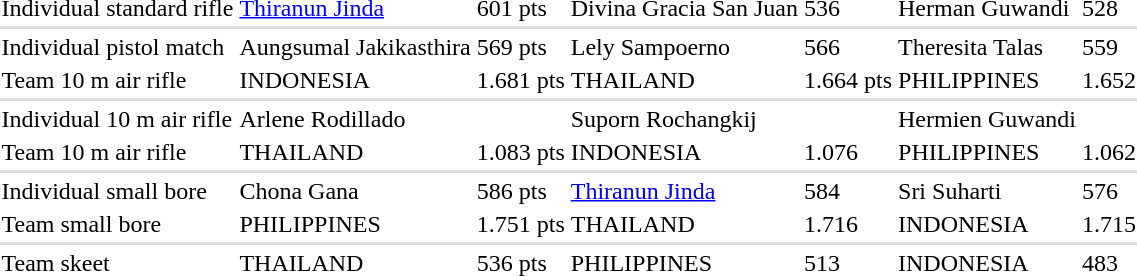<table>
<tr>
<td>Individual standard rifle</td>
<td> <a href='#'>Thiranun Jinda</a></td>
<td>601 pts</td>
<td> Divina Gracia San Juan</td>
<td>536</td>
<td> Herman Guwandi</td>
<td>528</td>
</tr>
<tr bgcolor=#DDDDDD>
<td colspan=7></td>
</tr>
<tr>
<td>Individual pistol match</td>
<td> Aungsumal Jakikasthira</td>
<td>569 pts</td>
<td> Lely Sampoerno</td>
<td>566</td>
<td> Theresita Talas</td>
<td>559</td>
</tr>
<tr>
<td>Team 10 m air rifle</td>
<td> INDONESIA</td>
<td>1.681 pts</td>
<td> THAILAND</td>
<td>1.664 pts</td>
<td> PHILIPPINES</td>
<td>1.652</td>
</tr>
<tr bgcolor=#DDDDDD>
<td colspan=7></td>
</tr>
<tr>
<td>Individual 10 m air rifle</td>
<td> Arlene Rodillado</td>
<td></td>
<td> Suporn Rochangkij</td>
<td></td>
<td> Hermien Guwandi</td>
<td></td>
</tr>
<tr>
<td>Team 10 m air rifle</td>
<td> THAILAND</td>
<td>1.083 pts</td>
<td> INDONESIA</td>
<td>1.076</td>
<td> PHILIPPINES</td>
<td>1.062</td>
</tr>
<tr bgcolor=#DDDDDD>
<td colspan=7></td>
</tr>
<tr>
<td>Individual small bore</td>
<td> Chona Gana</td>
<td>586 pts</td>
<td> <a href='#'>Thiranun Jinda</a></td>
<td>584</td>
<td> Sri Suharti</td>
<td>576</td>
</tr>
<tr>
<td>Team small bore</td>
<td>PHILIPPINES</td>
<td>1.751 pts</td>
<td> THAILAND</td>
<td>1.716</td>
<td> INDONESIA</td>
<td>1.715</td>
</tr>
<tr bgcolor=#DDDDDD>
<td colspan=7></td>
</tr>
<tr>
<td>Team skeet</td>
<td> THAILAND</td>
<td>536 pts</td>
<td>PHILIPPINES</td>
<td>513</td>
<td> INDONESIA</td>
<td>483</td>
</tr>
</table>
